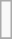<table class="wikitable">
<tr ---->
<td><br></td>
</tr>
<tr --->
</tr>
</table>
